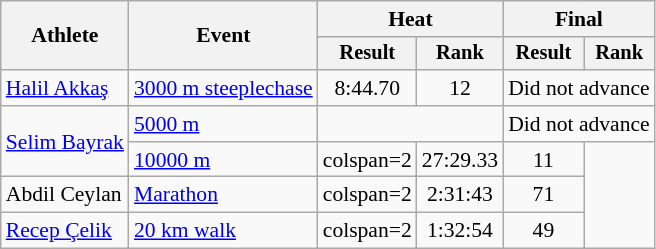<table class="wikitable" style="font-size:90%">
<tr>
<th rowspan="2">Athlete</th>
<th rowspan="2">Event</th>
<th colspan="2">Heat</th>
<th colspan="2">Final</th>
</tr>
<tr style="font-size:95%">
<th>Result</th>
<th>Rank</th>
<th>Result</th>
<th>Rank</th>
</tr>
<tr align=center>
<td align=left><a href='#'>Halil Akkaş</a></td>
<td align=left><a href='#'>3000 m steeplechase</a></td>
<td>8:44.70</td>
<td>12</td>
<td colspan=2>Did not advance</td>
</tr>
<tr align=center>
<td align=left rowspan=2><a href='#'>Selim Bayrak</a></td>
<td align=left><a href='#'>5000 m</a></td>
<td colspan=2></td>
<td colspan=2>Did not advance</td>
</tr>
<tr align=center>
<td align=left><a href='#'>10000 m</a></td>
<td>colspan=2 </td>
<td>27:29.33</td>
<td>11</td>
</tr>
<tr align=center>
<td align="left">Abdil Ceylan</td>
<td align="left"><a href='#'>Marathon</a></td>
<td>colspan=2 </td>
<td>2:31:43</td>
<td>71</td>
</tr>
<tr align=center>
<td align="left"><a href='#'>Recep Çelik</a></td>
<td align="left"><a href='#'>20 km walk</a></td>
<td>colspan=2 </td>
<td>1:32:54</td>
<td>49</td>
</tr>
</table>
